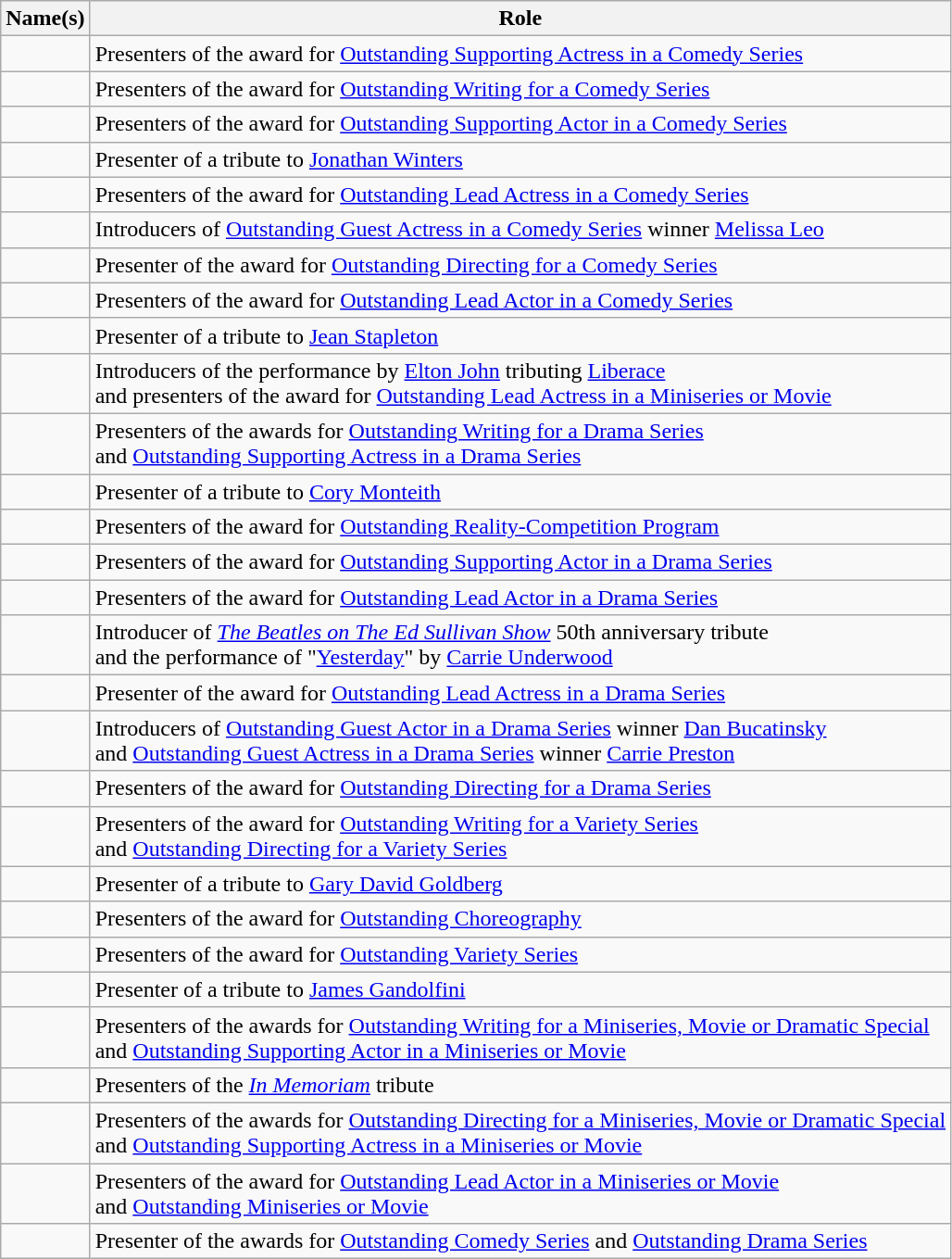<table class="wikitable sortable">
<tr>
<th>Name(s)</th>
<th>Role</th>
</tr>
<tr>
<td><br></td>
<td>Presenters of the award for <a href='#'>Outstanding Supporting Actress in a Comedy Series</a></td>
</tr>
<tr>
<td><br></td>
<td>Presenters of the award for <a href='#'>Outstanding Writing for a Comedy Series</a></td>
</tr>
<tr>
<td><br></td>
<td>Presenters of the award for <a href='#'>Outstanding Supporting Actor in a Comedy Series</a></td>
</tr>
<tr>
<td></td>
<td>Presenter of a tribute to <a href='#'>Jonathan Winters</a></td>
</tr>
<tr>
<td><br></td>
<td>Presenters of the award for <a href='#'>Outstanding Lead Actress in a Comedy Series</a></td>
</tr>
<tr>
<td><br></td>
<td>Introducers of  <a href='#'>Outstanding Guest Actress in a Comedy Series</a> winner <a href='#'>Melissa Leo</a></td>
</tr>
<tr>
<td></td>
<td>Presenter of the award for <a href='#'>Outstanding Directing for a Comedy Series</a></td>
</tr>
<tr>
<td><br></td>
<td>Presenters of the award for <a href='#'>Outstanding Lead Actor in a Comedy Series</a></td>
</tr>
<tr>
<td></td>
<td>Presenter of a tribute to <a href='#'>Jean Stapleton</a></td>
</tr>
<tr>
<td><br></td>
<td>Introducers of the performance by <a href='#'>Elton John</a> tributing <a href='#'>Liberace</a><br>and presenters of the award for <a href='#'>Outstanding Lead Actress in a Miniseries or Movie</a></td>
</tr>
<tr>
<td><br></td>
<td>Presenters of the awards for <a href='#'>Outstanding Writing for a Drama Series</a><br>and <a href='#'>Outstanding Supporting Actress in a Drama Series</a></td>
</tr>
<tr>
<td></td>
<td>Presenter of a tribute to <a href='#'>Cory Monteith</a></td>
</tr>
<tr>
<td><br></td>
<td>Presenters of the award for <a href='#'>Outstanding Reality-Competition Program</a></td>
</tr>
<tr>
<td><br></td>
<td>Presenters of the award for <a href='#'>Outstanding Supporting Actor in a Drama Series</a></td>
</tr>
<tr>
<td><br></td>
<td>Presenters of the award for <a href='#'>Outstanding Lead Actor in a Drama Series</a></td>
</tr>
<tr>
<td></td>
<td>Introducer of <em><a href='#'>The Beatles on The Ed Sullivan Show</a></em> 50th anniversary tribute <br>and the performance of "<a href='#'>Yesterday</a>" by <a href='#'>Carrie Underwood</a></td>
</tr>
<tr>
<td></td>
<td>Presenter of the award for <a href='#'>Outstanding Lead Actress in a Drama Series</a></td>
</tr>
<tr>
<td><br></td>
<td>Introducers of <a href='#'>Outstanding Guest Actor in a Drama Series</a> winner <a href='#'>Dan Bucatinsky</a> <br>and <a href='#'>Outstanding Guest Actress in a Drama Series</a> winner <a href='#'>Carrie Preston</a></td>
</tr>
<tr>
<td><br></td>
<td>Presenters of the award for <a href='#'>Outstanding Directing for a Drama Series</a></td>
</tr>
<tr>
<td><br></td>
<td>Presenters of the award for <a href='#'>Outstanding Writing for a Variety Series</a><br>and <a href='#'>Outstanding Directing for a Variety Series</a></td>
</tr>
<tr>
<td></td>
<td>Presenter of a tribute to <a href='#'>Gary David Goldberg</a></td>
</tr>
<tr>
<td><br></td>
<td>Presenters of the award for <a href='#'>Outstanding Choreography</a></td>
</tr>
<tr>
<td><br></td>
<td>Presenters of the award for <a href='#'>Outstanding Variety Series</a></td>
</tr>
<tr>
<td></td>
<td>Presenter of a tribute to <a href='#'>James Gandolfini</a></td>
</tr>
<tr>
<td><br></td>
<td>Presenters of the awards for <a href='#'>Outstanding Writing for a Miniseries, Movie or Dramatic Special</a> <br>and <a href='#'>Outstanding Supporting Actor in a Miniseries or Movie</a></td>
</tr>
<tr>
<td><br></td>
<td>Presenters of the <em><a href='#'>In Memoriam</a></em> tribute</td>
</tr>
<tr>
<td><br></td>
<td>Presenters of the awards for <a href='#'>Outstanding Directing for a Miniseries, Movie or Dramatic Special</a> <br>and <a href='#'>Outstanding Supporting Actress in a Miniseries or Movie</a></td>
</tr>
<tr>
<td><br></td>
<td>Presenters of the award for <a href='#'>Outstanding Lead Actor in a Miniseries or Movie</a><br>and <a href='#'>Outstanding Miniseries or Movie</a></td>
</tr>
<tr>
<td></td>
<td>Presenter of the awards for <a href='#'>Outstanding Comedy Series</a> and <a href='#'>Outstanding Drama Series</a></td>
</tr>
</table>
